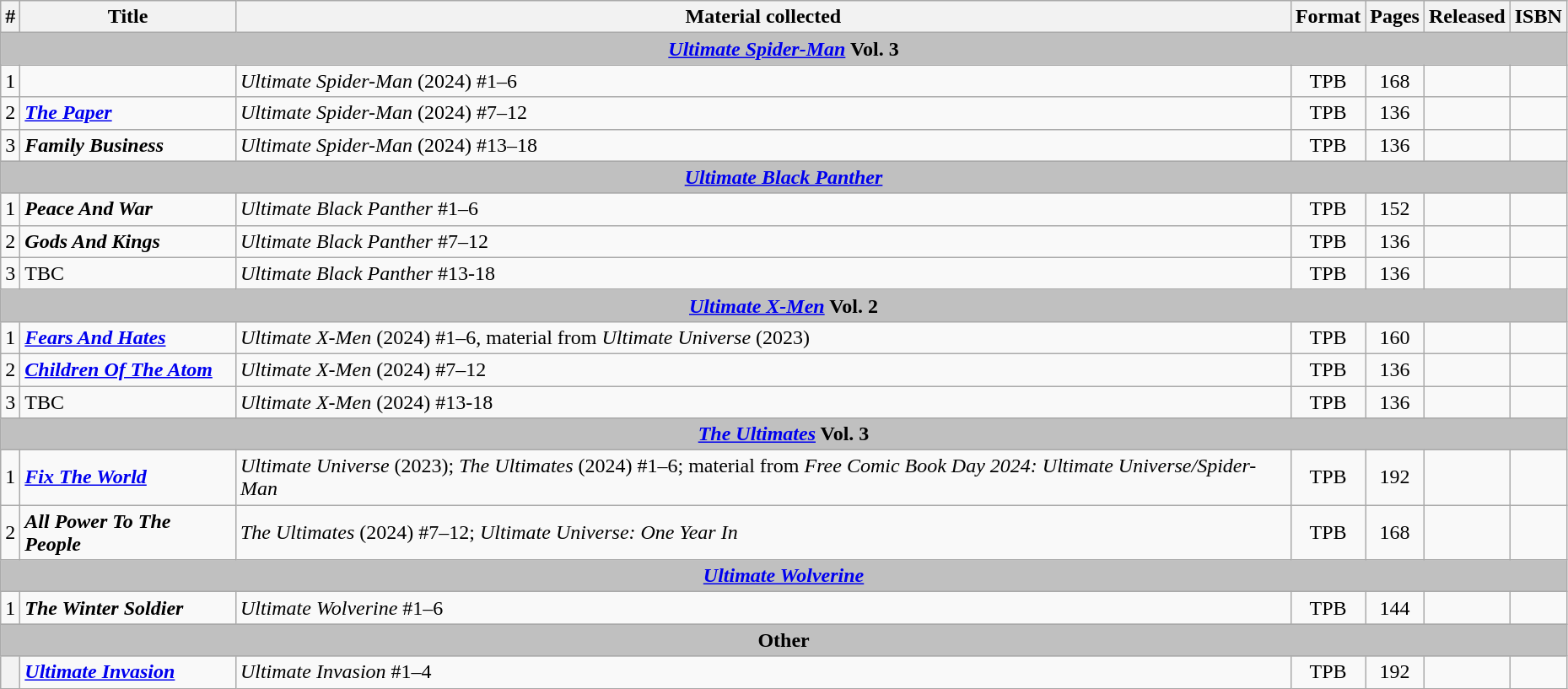<table class="wikitable" width="98%">
<tr>
<th width="4px">#</th>
<th>Title</th>
<th>Material collected</th>
<th class="unsortable">Format</th>
<th>Pages</th>
<th>Released</th>
<th class="unsortable" stylfuhn7se="width: 10em;">ISBN</th>
</tr>
<tr>
<th colspan=7 style="background-color: silver;"><em><a href='#'>Ultimate Spider-Man</a></em> Vol. 3</th>
</tr>
<tr>
<td>1</td>
<td><strong><em></em></strong></td>
<td><em>Ultimate Spider-Man</em> (2024) #1–6</td>
<td style="text-align: center;">TPB</td>
<td style="text-align: center;">168</td>
<td></td>
<td></td>
</tr>
<tr>
<td>2</td>
<td><strong><em><a href='#'>The Paper</a></em></strong></td>
<td><em>Ultimate Spider-Man</em> (2024) #7–12</td>
<td style="text-align: center;">TPB</td>
<td style="text-align: center;">136</td>
<td></td>
<td></td>
</tr>
<tr>
<td>3</td>
<td><strong><em>Family Business</em></strong></td>
<td><em>Ultimate Spider-Man</em> (2024) #13–18</td>
<td style="text-align: center;">TPB</td>
<td style="text-align: center;">136</td>
<td></td>
<td></td>
</tr>
<tr>
<th colspan=7 style="background-color: silver;"><em><a href='#'>Ultimate Black Panther</a></em></th>
</tr>
<tr>
<td>1</td>
<td><strong><em>Peace And War</em></strong></td>
<td><em>Ultimate Black Panther</em> #1–6</td>
<td style="text-align: center;">TPB</td>
<td style="text-align: center;">152</td>
<td></td>
<td></td>
</tr>
<tr>
<td>2</td>
<td><strong><em>Gods And Kings</em></strong></td>
<td><em>Ultimate Black Panther</em> #7–12</td>
<td style="text-align: center;">TPB</td>
<td style="text-align: center;">136</td>
<td></td>
<td></td>
</tr>
<tr>
<td>3</td>
<td>TBC</td>
<td><em>Ultimate Black Panther</em> #13-18</td>
<td style="text-align: center;">TPB</td>
<td style="text-align: center;">136</td>
<td></td>
<td></td>
</tr>
<tr>
<th colspan=7 style="background-color: silver;"><em><a href='#'>Ultimate X-Men</a></em> Vol. 2</th>
</tr>
<tr>
<td>1</td>
<td><strong><em><a href='#'>Fears And Hates</a></em></strong></td>
<td><em>Ultimate X-Men</em> (2024) #1–6, material from <em>Ultimate Universe</em> (2023)</td>
<td style="text-align: center;">TPB</td>
<td style="text-align: center;">160</td>
<td></td>
<td></td>
</tr>
<tr>
<td>2</td>
<td><strong><em><a href='#'>Children Of The Atom</a></em></strong></td>
<td><em>Ultimate X-Men</em> (2024) #7–12</td>
<td style="text-align: center;">TPB</td>
<td style="text-align: center;">136</td>
<td></td>
<td></td>
</tr>
<tr>
<td>3</td>
<td>TBC</td>
<td><em>Ultimate X-Men</em> (2024) #13-18</td>
<td style="text-align: center;">TPB</td>
<td style="text-align: center;">136</td>
<td></td>
<td></td>
</tr>
<tr>
<th colspan=7 style="background-color: silver;"><em><a href='#'>The Ultimates</a></em> Vol. 3</th>
</tr>
<tr>
<td>1</td>
<td><strong><em><a href='#'>Fix The World</a></em></strong></td>
<td><em>Ultimate Universe</em> (2023); <em>The Ultimates</em> (2024) #1–6; material from <em>Free Comic Book Day 2024: Ultimate Universe/Spider-Man</em></td>
<td style="text-align: center;">TPB</td>
<td style="text-align: center;">192</td>
<td></td>
<td></td>
</tr>
<tr>
<td>2</td>
<td><strong><em>All Power To The People</em></strong></td>
<td><em>The Ultimates</em> (2024) #7–12; <em>Ultimate Universe: One Year In</em></td>
<td style="text-align: center;">TPB</td>
<td style="text-align: center;">168</td>
<td></td>
<td></td>
</tr>
<tr>
<th colspan=7 style="background-color: silver;"><em><a href='#'>Ultimate Wolverine</a></em></th>
</tr>
<tr>
<td>1</td>
<td><strong><em>The Winter Soldier</em></strong></td>
<td><em>Ultimate Wolverine</em> #1–6</td>
<td style="text-align: center;">TPB</td>
<td style="text-align: center;">144</td>
<td></td>
<td></td>
</tr>
<tr>
<th colspan=7 style="background-color: silver;">Other</th>
</tr>
<tr>
<th style="background-color: light grey;"></th>
<td><strong><em><a href='#'>Ultimate Invasion</a></em></strong></td>
<td><em>Ultimate Invasion</em> #1–4</td>
<td style="text-align: center;">TPB</td>
<td style="text-align: center;">192</td>
<td></td>
<td></td>
</tr>
</table>
